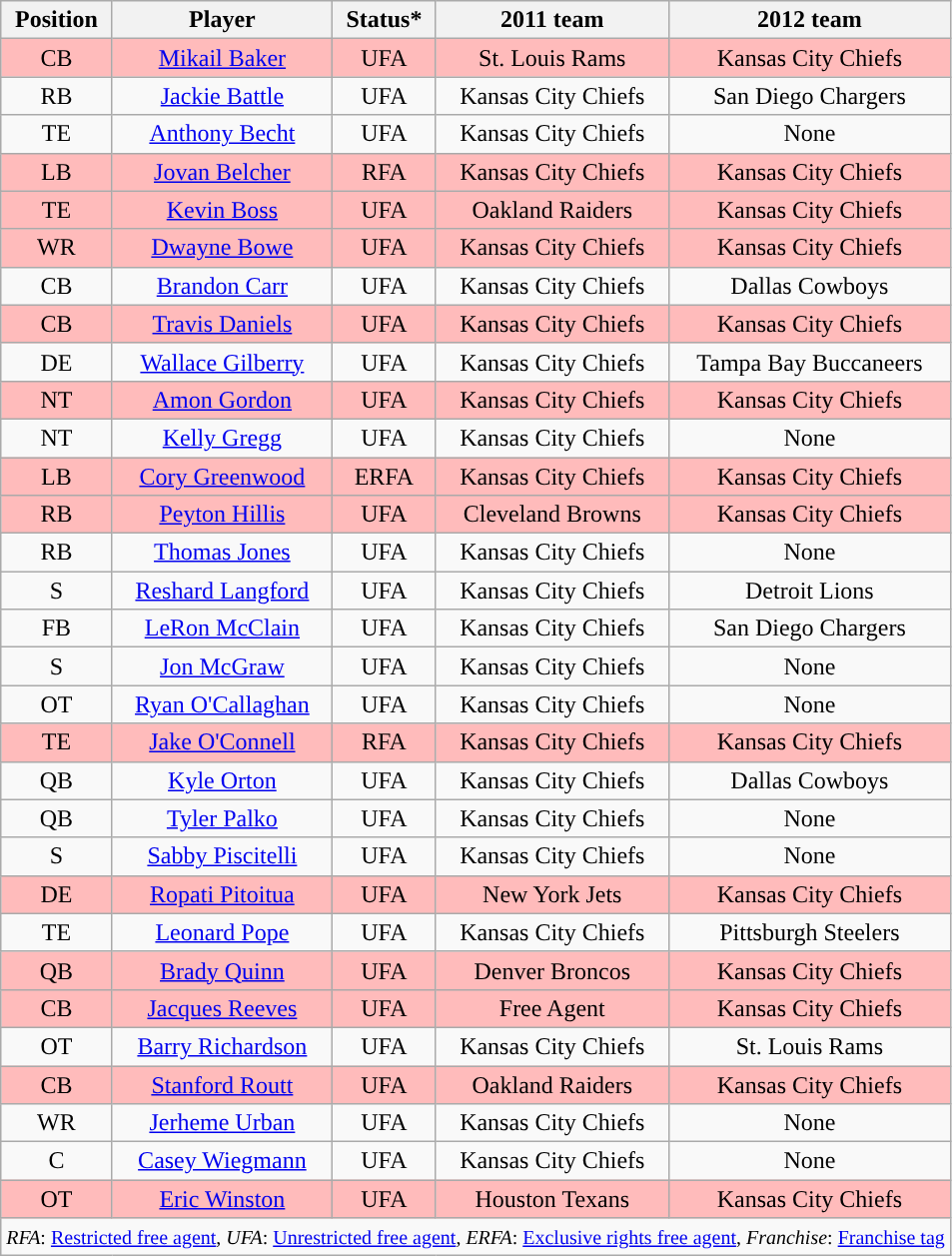<table class="wikitable sortable" style="text-align:center">
<tr>
<th>Position</th>
<th>Player</th>
<th>Status*</th>
<th>2011 team</th>
<th>2012 team</th>
</tr>
<tr style="background:#fbb">
<td>CB</td>
<td><a href='#'>Mikail Baker</a></td>
<td>UFA</td>
<td>St. Louis Rams</td>
<td>Kansas City Chiefs</td>
</tr>
<tr>
<td>RB</td>
<td><a href='#'>Jackie Battle</a></td>
<td>UFA</td>
<td>Kansas City Chiefs</td>
<td>San Diego Chargers</td>
</tr>
<tr>
<td>TE</td>
<td><a href='#'>Anthony Becht</a></td>
<td>UFA</td>
<td>Kansas City Chiefs</td>
<td>None</td>
</tr>
<tr style="background:#fbb">
<td>LB</td>
<td><a href='#'>Jovan Belcher</a></td>
<td>RFA</td>
<td>Kansas City Chiefs</td>
<td>Kansas City Chiefs</td>
</tr>
<tr style="background:#fbb">
<td>TE</td>
<td><a href='#'>Kevin Boss</a></td>
<td>UFA</td>
<td>Oakland Raiders</td>
<td>Kansas City Chiefs</td>
</tr>
<tr style="background:#fbb">
<td>WR</td>
<td><a href='#'>Dwayne Bowe</a></td>
<td>UFA</td>
<td>Kansas City Chiefs</td>
<td>Kansas City Chiefs</td>
</tr>
<tr>
<td>CB</td>
<td><a href='#'>Brandon Carr</a></td>
<td>UFA</td>
<td>Kansas City Chiefs</td>
<td>Dallas Cowboys</td>
</tr>
<tr style="background:#fbb">
<td>CB</td>
<td><a href='#'>Travis Daniels</a></td>
<td>UFA</td>
<td>Kansas City Chiefs</td>
<td>Kansas City Chiefs</td>
</tr>
<tr>
<td>DE</td>
<td><a href='#'>Wallace Gilberry</a></td>
<td>UFA</td>
<td>Kansas City Chiefs</td>
<td>Tampa Bay Buccaneers</td>
</tr>
<tr style="background:#fbb">
<td>NT</td>
<td><a href='#'>Amon Gordon</a></td>
<td>UFA</td>
<td>Kansas City Chiefs</td>
<td>Kansas City Chiefs</td>
</tr>
<tr>
<td>NT</td>
<td><a href='#'>Kelly Gregg</a></td>
<td>UFA</td>
<td>Kansas City Chiefs</td>
<td>None</td>
</tr>
<tr style="background:#fbb">
<td>LB</td>
<td><a href='#'>Cory Greenwood</a></td>
<td>ERFA</td>
<td>Kansas City Chiefs</td>
<td>Kansas City Chiefs</td>
</tr>
<tr style="background:#fbb">
<td>RB</td>
<td><a href='#'>Peyton Hillis</a></td>
<td>UFA</td>
<td>Cleveland Browns</td>
<td>Kansas City Chiefs</td>
</tr>
<tr>
<td>RB</td>
<td><a href='#'>Thomas Jones</a></td>
<td>UFA</td>
<td>Kansas City Chiefs</td>
<td>None</td>
</tr>
<tr>
<td>S</td>
<td><a href='#'>Reshard Langford</a></td>
<td>UFA</td>
<td>Kansas City Chiefs</td>
<td>Detroit Lions</td>
</tr>
<tr>
<td>FB</td>
<td><a href='#'>LeRon McClain</a></td>
<td>UFA</td>
<td>Kansas City Chiefs</td>
<td>San Diego Chargers</td>
</tr>
<tr>
<td>S</td>
<td><a href='#'>Jon McGraw</a></td>
<td>UFA</td>
<td>Kansas City Chiefs</td>
<td>None</td>
</tr>
<tr>
<td>OT</td>
<td><a href='#'>Ryan O'Callaghan</a></td>
<td>UFA</td>
<td>Kansas City Chiefs</td>
<td>None</td>
</tr>
<tr style="background:#fbb">
<td>TE</td>
<td><a href='#'>Jake O'Connell</a></td>
<td>RFA</td>
<td>Kansas City Chiefs</td>
<td>Kansas City Chiefs</td>
</tr>
<tr>
<td>QB</td>
<td><a href='#'>Kyle Orton</a></td>
<td>UFA</td>
<td>Kansas City Chiefs</td>
<td>Dallas Cowboys</td>
</tr>
<tr>
<td>QB</td>
<td><a href='#'>Tyler Palko</a></td>
<td>UFA</td>
<td>Kansas City Chiefs</td>
<td>None</td>
</tr>
<tr>
<td>S</td>
<td><a href='#'>Sabby Piscitelli</a></td>
<td>UFA</td>
<td>Kansas City Chiefs</td>
<td>None</td>
</tr>
<tr style="background:#fbb">
<td>DE</td>
<td><a href='#'>Ropati Pitoitua</a></td>
<td>UFA</td>
<td>New York Jets</td>
<td>Kansas City Chiefs</td>
</tr>
<tr>
<td>TE</td>
<td><a href='#'>Leonard Pope</a></td>
<td>UFA</td>
<td>Kansas City Chiefs</td>
<td>Pittsburgh Steelers</td>
</tr>
<tr style="background:#fbb">
<td>QB</td>
<td><a href='#'>Brady Quinn</a></td>
<td>UFA</td>
<td>Denver Broncos</td>
<td>Kansas City Chiefs</td>
</tr>
<tr style="background:#fbb">
<td>CB</td>
<td><a href='#'>Jacques Reeves</a></td>
<td>UFA</td>
<td>Free Agent</td>
<td>Kansas City Chiefs</td>
</tr>
<tr>
<td>OT</td>
<td><a href='#'>Barry Richardson</a></td>
<td>UFA</td>
<td>Kansas City Chiefs</td>
<td>St. Louis Rams</td>
</tr>
<tr style="background:#fbb">
<td>CB</td>
<td><a href='#'>Stanford Routt</a></td>
<td>UFA</td>
<td>Oakland Raiders</td>
<td>Kansas City Chiefs</td>
</tr>
<tr>
<td>WR</td>
<td><a href='#'>Jerheme Urban</a></td>
<td>UFA</td>
<td>Kansas City Chiefs</td>
<td>None</td>
</tr>
<tr>
<td>C</td>
<td><a href='#'>Casey Wiegmann</a></td>
<td>UFA</td>
<td>Kansas City Chiefs</td>
<td>None</td>
</tr>
<tr style="background:#fbb">
<td>OT</td>
<td><a href='#'>Eric Winston</a></td>
<td>UFA</td>
<td>Houston Texans</td>
<td>Kansas City Chiefs</td>
</tr>
<tr>
<td colspan=5><small><em>RFA</em>: <a href='#'>Restricted free agent</a>, <em>UFA</em>: <a href='#'>Unrestricted free agent</a>, <em>ERFA</em>: <a href='#'>Exclusive rights free agent</a>, <em>Franchise</em>: <a href='#'>Franchise tag</a></small></td>
</tr>
</table>
